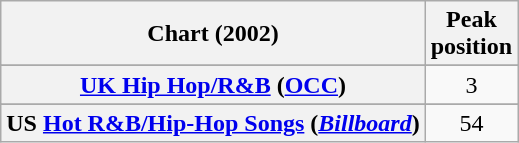<table class="wikitable sortable plainrowheaders" style="text-align:center">
<tr>
<th scope="col">Chart (2002)</th>
<th scope="col">Peak<br>position</th>
</tr>
<tr>
</tr>
<tr>
</tr>
<tr>
</tr>
<tr>
</tr>
<tr>
</tr>
<tr>
</tr>
<tr>
<th scope="row"><a href='#'>UK Hip Hop/R&B</a> (<a href='#'>OCC</a>)</th>
<td>3</td>
</tr>
<tr>
</tr>
<tr>
</tr>
<tr>
</tr>
<tr>
<th scope="row">US <a href='#'>Hot R&B/Hip-Hop Songs</a> (<em><a href='#'>Billboard</a></em>)</th>
<td>54</td>
</tr>
</table>
